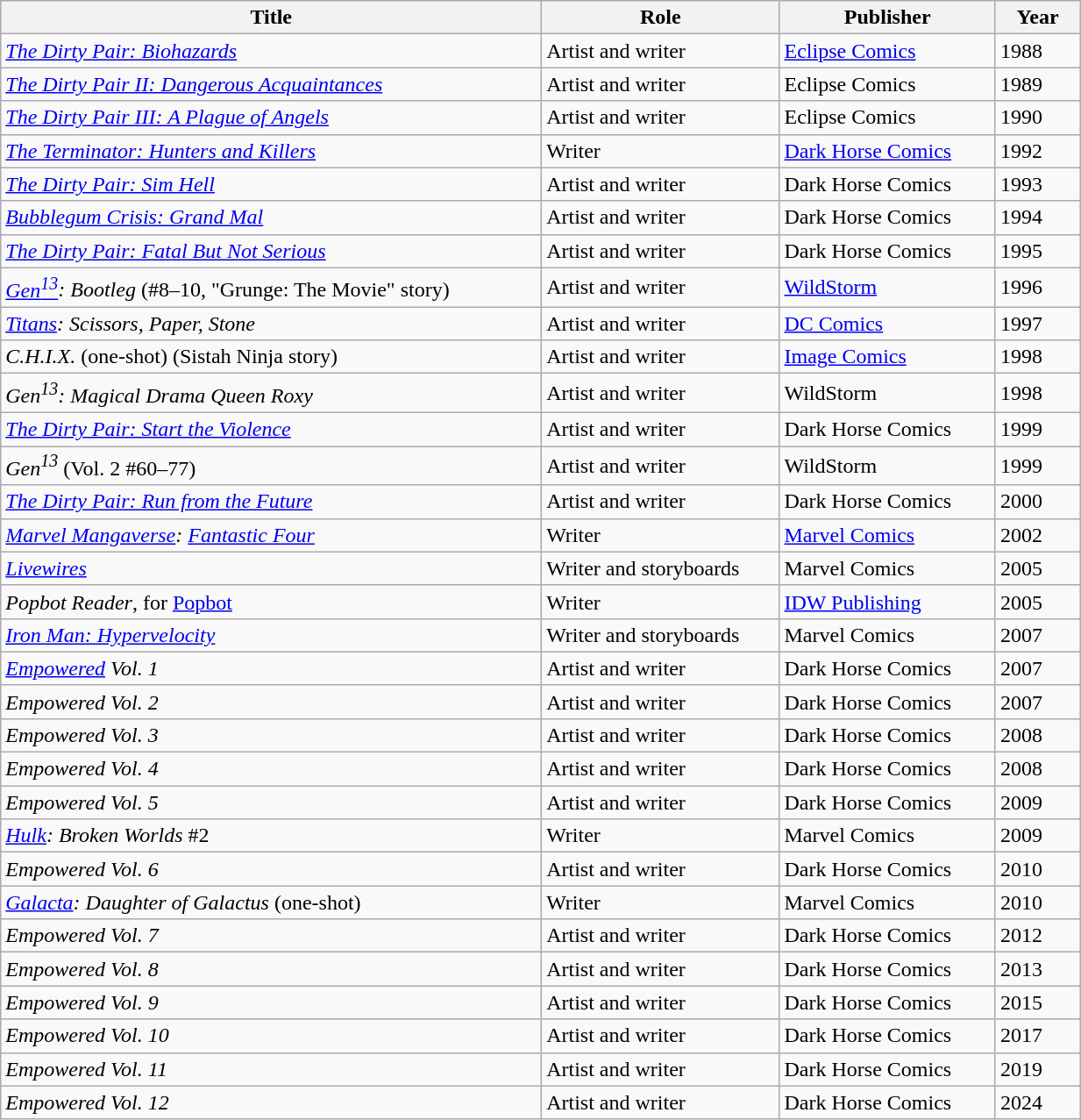<table class="sortable wikitable" width="65%">
<tr>
<th width="20%">Title</th>
<th width="8%">Role</th>
<th width="7%">Publisher</th>
<th width="2%">Year</th>
</tr>
<tr>
<td><em><a href='#'>The Dirty Pair: Biohazards</a></em></td>
<td>Artist and writer</td>
<td><a href='#'>Eclipse Comics</a></td>
<td>1988</td>
</tr>
<tr>
<td><em><a href='#'>The Dirty Pair II: Dangerous Acquaintances</a></em></td>
<td>Artist and writer</td>
<td>Eclipse Comics</td>
<td>1989</td>
</tr>
<tr>
<td><em><a href='#'>The Dirty Pair III: A Plague of Angels</a></em></td>
<td>Artist and writer</td>
<td>Eclipse Comics</td>
<td>1990</td>
</tr>
<tr>
<td><em><a href='#'>The Terminator: Hunters and Killers</a></em></td>
<td>Writer</td>
<td><a href='#'>Dark Horse Comics</a></td>
<td>1992</td>
</tr>
<tr>
<td><em><a href='#'>The Dirty Pair: Sim Hell</a></em></td>
<td>Artist and writer</td>
<td>Dark Horse Comics</td>
<td>1993</td>
</tr>
<tr>
<td><em><a href='#'>Bubblegum Crisis: Grand Mal</a></em></td>
<td>Artist and writer</td>
<td>Dark Horse Comics</td>
<td>1994</td>
</tr>
<tr>
<td><em><a href='#'>The Dirty Pair: Fatal But Not Serious</a></em></td>
<td>Artist and writer</td>
<td>Dark Horse Comics</td>
<td>1995</td>
</tr>
<tr>
<td><em><a href='#'>Gen<sup>13</sup></a>: Bootleg</em> (#8–10, "Grunge: The Movie" story)</td>
<td>Artist and writer</td>
<td><a href='#'>WildStorm</a></td>
<td>1996</td>
</tr>
<tr>
<td><em><a href='#'>Titans</a>: Scissors, Paper, Stone</em></td>
<td>Artist and writer</td>
<td><a href='#'>DC Comics</a></td>
<td>1997</td>
</tr>
<tr>
<td><em>C.H.I.X.</em> (one-shot) (Sistah Ninja story)</td>
<td>Artist and writer</td>
<td><a href='#'>Image Comics</a></td>
<td>1998</td>
</tr>
<tr>
<td><em>Gen<sup>13</sup>: Magical Drama Queen Roxy</em></td>
<td>Artist and writer</td>
<td>WildStorm</td>
<td>1998</td>
</tr>
<tr>
<td><em><a href='#'>The Dirty Pair: Start the Violence</a></em></td>
<td>Artist and writer</td>
<td>Dark Horse Comics</td>
<td>1999</td>
</tr>
<tr>
<td><em>Gen<sup>13</sup></em> (Vol. 2 #60–77)</td>
<td>Artist and writer</td>
<td>WildStorm</td>
<td>1999</td>
</tr>
<tr>
<td><em><a href='#'>The Dirty Pair: Run from the Future</a></em></td>
<td>Artist and writer</td>
<td>Dark Horse Comics</td>
<td>2000</td>
</tr>
<tr>
<td><em><a href='#'>Marvel Mangaverse</a>: <a href='#'>Fantastic Four</a></em></td>
<td>Writer</td>
<td><a href='#'>Marvel Comics</a></td>
<td>2002</td>
</tr>
<tr>
<td><em><a href='#'>Livewires</a></em></td>
<td>Writer and storyboards</td>
<td>Marvel Comics</td>
<td>2005</td>
</tr>
<tr>
<td><em>Popbot Reader</em>, for <a href='#'>Popbot</a></td>
<td>Writer</td>
<td><a href='#'>IDW Publishing</a></td>
<td>2005</td>
</tr>
<tr>
<td><em><a href='#'>Iron Man: Hypervelocity</a></em></td>
<td>Writer and storyboards</td>
<td>Marvel Comics</td>
<td>2007</td>
</tr>
<tr>
<td><em><a href='#'>Empowered</a> Vol. 1</em></td>
<td>Artist and writer</td>
<td>Dark Horse Comics</td>
<td>2007</td>
</tr>
<tr>
<td><em>Empowered Vol. 2</em></td>
<td>Artist and writer</td>
<td>Dark Horse Comics</td>
<td>2007</td>
</tr>
<tr>
<td><em>Empowered Vol. 3</em></td>
<td>Artist and writer</td>
<td>Dark Horse Comics</td>
<td>2008</td>
</tr>
<tr>
<td><em>Empowered Vol. 4</em></td>
<td>Artist and writer</td>
<td>Dark Horse Comics</td>
<td>2008</td>
</tr>
<tr>
<td><em>Empowered Vol. 5</em></td>
<td>Artist and writer</td>
<td>Dark Horse Comics</td>
<td>2009</td>
</tr>
<tr>
<td><em><a href='#'>Hulk</a>: Broken Worlds</em> #2</td>
<td>Writer</td>
<td>Marvel Comics</td>
<td>2009</td>
</tr>
<tr>
<td><em>Empowered Vol. 6</em></td>
<td>Artist and writer</td>
<td>Dark Horse Comics</td>
<td>2010</td>
</tr>
<tr>
<td><em><a href='#'>Galacta</a>: Daughter of Galactus</em> (one-shot)</td>
<td>Writer</td>
<td>Marvel Comics</td>
<td>2010</td>
</tr>
<tr>
<td><em>Empowered Vol. 7</em></td>
<td>Artist and writer</td>
<td>Dark Horse Comics</td>
<td>2012</td>
</tr>
<tr>
<td><em>Empowered Vol. 8</em></td>
<td>Artist and writer</td>
<td>Dark Horse Comics</td>
<td>2013</td>
</tr>
<tr>
<td><em>Empowered Vol. 9</em></td>
<td>Artist and writer</td>
<td>Dark Horse Comics</td>
<td>2015</td>
</tr>
<tr>
<td><em>Empowered Vol. 10</em></td>
<td>Artist and writer</td>
<td>Dark Horse Comics</td>
<td>2017</td>
</tr>
<tr>
<td><em>Empowered Vol. 11</em></td>
<td>Artist and writer</td>
<td>Dark Horse Comics</td>
<td>2019</td>
</tr>
<tr>
<td><em>Empowered Vol. 12</em></td>
<td>Artist and writer</td>
<td>Dark Horse Comics</td>
<td>2024</td>
</tr>
</table>
